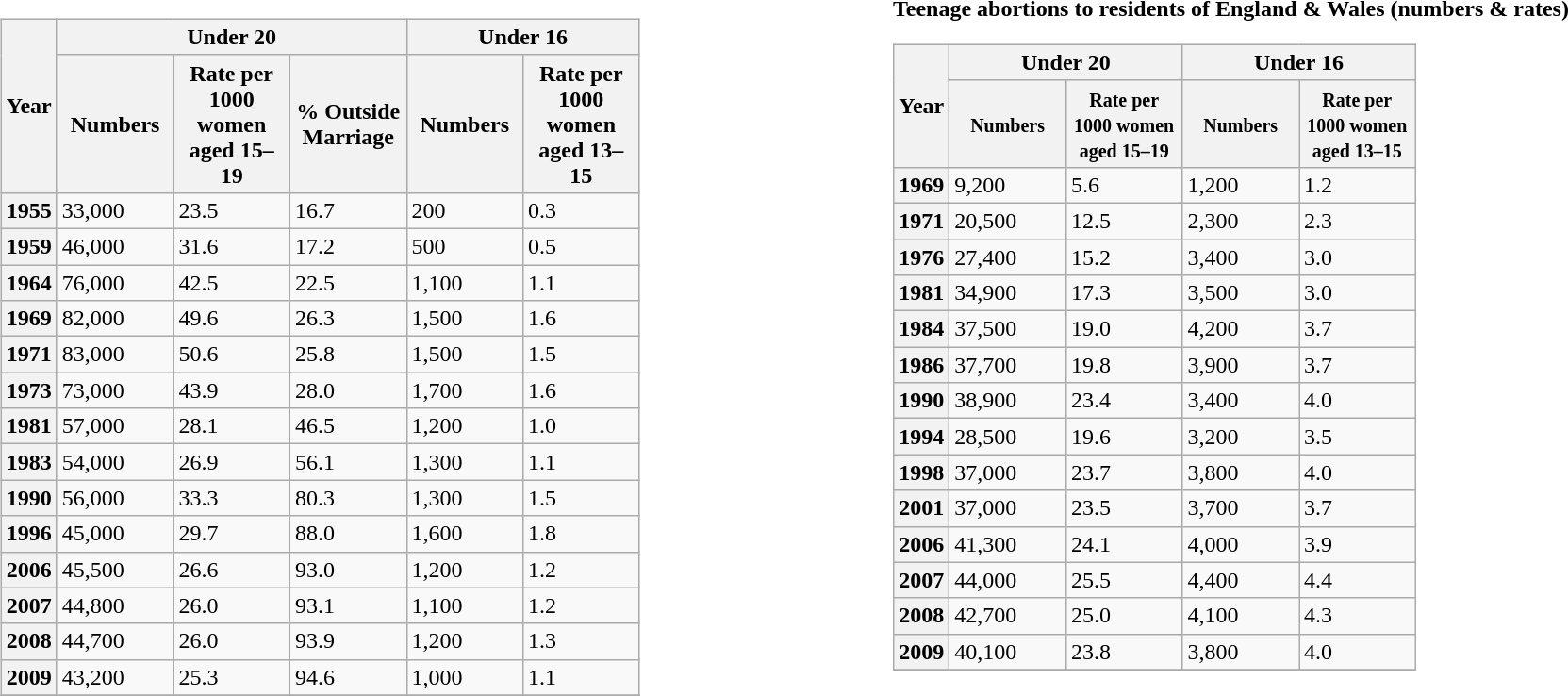<table width=100%>
<tr valign=top>
<td width=50%><br><table class="wikitable">
<tr>
<th Rowspan="2">Year</th>
<th Colspan="3">Under 20</th>
<th Colspan="2">Under 16</th>
</tr>
<tr>
<th Width="75">Numbers</th>
<th Width="75">Rate per 1000 women aged 15–19</th>
<th Width="75">% Outside Marriage</th>
<th Width="75">Numbers</th>
<th Width="75">Rate per 1000 women aged 13–15</th>
</tr>
<tr>
<th>1955</th>
<td>33,000</td>
<td>23.5</td>
<td>16.7</td>
<td>200</td>
<td>0.3</td>
</tr>
<tr>
<th>1959</th>
<td>46,000</td>
<td>31.6</td>
<td>17.2</td>
<td>500</td>
<td>0.5</td>
</tr>
<tr>
<th>1964</th>
<td>76,000</td>
<td>42.5</td>
<td>22.5</td>
<td>1,100</td>
<td>1.1</td>
</tr>
<tr>
<th>1969</th>
<td>82,000</td>
<td>49.6</td>
<td>26.3</td>
<td>1,500</td>
<td>1.6</td>
</tr>
<tr>
<th>1971</th>
<td>83,000</td>
<td>50.6</td>
<td>25.8</td>
<td>1,500</td>
<td>1.5</td>
</tr>
<tr>
<th>1973</th>
<td>73,000</td>
<td>43.9</td>
<td>28.0</td>
<td>1,700</td>
<td>1.6</td>
</tr>
<tr>
<th>1981</th>
<td>57,000</td>
<td>28.1</td>
<td>46.5</td>
<td>1,200</td>
<td>1.0</td>
</tr>
<tr>
<th>1983</th>
<td>54,000</td>
<td>26.9</td>
<td>56.1</td>
<td>1,300</td>
<td>1.1</td>
</tr>
<tr>
<th>1990</th>
<td>56,000</td>
<td>33.3</td>
<td>80.3</td>
<td>1,300</td>
<td>1.5</td>
</tr>
<tr>
<th>1996</th>
<td>45,000</td>
<td>29.7</td>
<td>88.0</td>
<td>1,600</td>
<td>1.8</td>
</tr>
<tr>
<th>2006</th>
<td>45,500</td>
<td>26.6</td>
<td>93.0</td>
<td>1,200</td>
<td>1.2</td>
</tr>
<tr>
<th>2007</th>
<td>44,800</td>
<td>26.0</td>
<td>93.1</td>
<td>1,100</td>
<td>1.2</td>
</tr>
<tr>
<th>2008</th>
<td>44,700</td>
<td>26.0</td>
<td>93.9</td>
<td>1,200</td>
<td>1.3</td>
</tr>
<tr>
<th>2009</th>
<td>43,200</td>
<td>25.3</td>
<td>94.6</td>
<td>1,000</td>
<td>1.1</td>
</tr>
<tr>
</tr>
</table>
</td>
<td width=50%><br><strong>Teenage abortions to residents of England & Wales (numbers & rates)</strong><table class="wikitable">
<tr>
<th Rowspan="2">Year</th>
<th Colspan="2">Under 20</th>
<th Colspan="2">Under 16</th>
</tr>
<tr>
<th Width="75"><small>Numbers</small></th>
<th Width="75"><small>Rate per 1000 women aged 15–19</small></th>
<th Width="75"><small>Numbers</small></th>
<th Width="75"><small>Rate per 1000 women aged 13–15</small></th>
</tr>
<tr>
<th>1969</th>
<td>9,200</td>
<td>5.6</td>
<td>1,200</td>
<td>1.2</td>
</tr>
<tr>
<th>1971</th>
<td>20,500</td>
<td>12.5</td>
<td>2,300</td>
<td>2.3</td>
</tr>
<tr>
<th>1976</th>
<td>27,400</td>
<td>15.2</td>
<td>3,400</td>
<td>3.0</td>
</tr>
<tr>
<th>1981</th>
<td>34,900</td>
<td>17.3</td>
<td>3,500</td>
<td>3.0</td>
</tr>
<tr>
<th>1984</th>
<td>37,500</td>
<td>19.0</td>
<td>4,200</td>
<td>3.7</td>
</tr>
<tr>
<th>1986</th>
<td>37,700</td>
<td>19.8</td>
<td>3,900</td>
<td>3.7</td>
</tr>
<tr>
<th>1990</th>
<td>38,900</td>
<td>23.4</td>
<td>3,400</td>
<td>4.0</td>
</tr>
<tr>
<th>1994</th>
<td>28,500</td>
<td>19.6</td>
<td>3,200</td>
<td>3.5</td>
</tr>
<tr>
<th>1998</th>
<td>37,000</td>
<td>23.7</td>
<td>3,800</td>
<td>4.0</td>
</tr>
<tr>
<th>2001</th>
<td>37,000</td>
<td>23.5</td>
<td>3,700</td>
<td>3.7</td>
</tr>
<tr>
<th>2006</th>
<td>41,300</td>
<td>24.1</td>
<td>4,000</td>
<td>3.9</td>
</tr>
<tr>
<th>2007</th>
<td>44,000</td>
<td>25.5</td>
<td>4,400</td>
<td>4.4</td>
</tr>
<tr>
<th>2008</th>
<td>42,700</td>
<td>25.0</td>
<td>4,100</td>
<td>4.3</td>
</tr>
<tr>
<th>2009</th>
<td>40,100</td>
<td>23.8</td>
<td>3,800</td>
<td>4.0</td>
</tr>
<tr>
</tr>
</table>
</td>
</tr>
</table>
